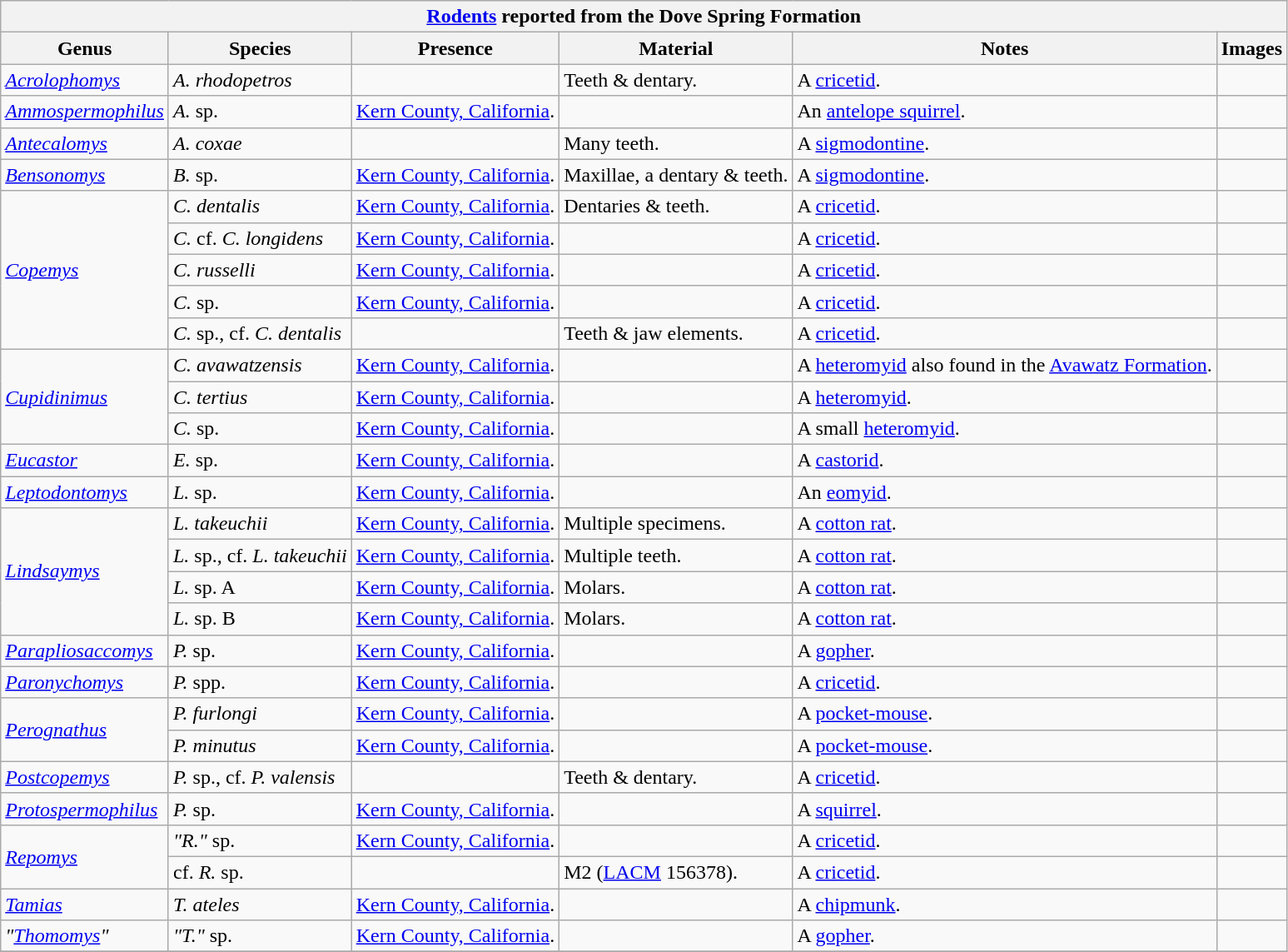<table class="wikitable" align="center">
<tr>
<th colspan="6" align="center"><strong><a href='#'>Rodents</a> reported from the Dove Spring Formation</strong></th>
</tr>
<tr>
<th>Genus</th>
<th>Species</th>
<th>Presence</th>
<th><strong>Material</strong></th>
<th>Notes</th>
<th>Images</th>
</tr>
<tr>
<td><em><a href='#'>Acrolophomys</a></em></td>
<td><em>A. rhodopetros</em></td>
<td></td>
<td>Teeth & dentary.</td>
<td>A <a href='#'>cricetid</a>.</td>
<td></td>
</tr>
<tr>
<td><em><a href='#'>Ammospermophilus</a></em></td>
<td><em>A.</em> sp.</td>
<td><a href='#'>Kern County, California</a>.</td>
<td></td>
<td>An <a href='#'>antelope squirrel</a>.</td>
<td></td>
</tr>
<tr>
<td><em><a href='#'>Antecalomys</a></em></td>
<td><em>A. coxae</em></td>
<td></td>
<td>Many teeth.</td>
<td>A <a href='#'>sigmodontine</a>.</td>
<td></td>
</tr>
<tr>
<td><em><a href='#'>Bensonomys</a></em></td>
<td><em>B.</em> sp.</td>
<td><a href='#'>Kern County, California</a>.</td>
<td>Maxillae, a dentary & teeth.</td>
<td>A <a href='#'>sigmodontine</a>.</td>
<td></td>
</tr>
<tr>
<td rowspan="5"><em><a href='#'>Copemys</a></em></td>
<td><em>C. dentalis</em></td>
<td><a href='#'>Kern County, California</a>.</td>
<td>Dentaries & teeth.</td>
<td>A <a href='#'>cricetid</a>.</td>
<td></td>
</tr>
<tr>
<td><em>C.</em> cf. <em>C. longidens</em></td>
<td><a href='#'>Kern County, California</a>.</td>
<td></td>
<td>A <a href='#'>cricetid</a>.</td>
<td></td>
</tr>
<tr>
<td><em>C. russelli</em></td>
<td><a href='#'>Kern County, California</a>.</td>
<td></td>
<td>A <a href='#'>cricetid</a>.</td>
<td></td>
</tr>
<tr>
<td><em>C.</em> sp.</td>
<td><a href='#'>Kern County, California</a>.</td>
<td></td>
<td>A <a href='#'>cricetid</a>.</td>
<td></td>
</tr>
<tr>
<td><em>C.</em> sp., cf. <em>C. dentalis</em></td>
<td></td>
<td>Teeth & jaw elements.</td>
<td>A <a href='#'>cricetid</a>.</td>
<td></td>
</tr>
<tr>
<td rowspan="3"><em><a href='#'>Cupidinimus</a></em></td>
<td><em>C. avawatzensis</em></td>
<td><a href='#'>Kern County, California</a>.</td>
<td></td>
<td>A <a href='#'>heteromyid</a> also found in the <a href='#'>Avawatz Formation</a>.</td>
<td></td>
</tr>
<tr>
<td><em>C. tertius</em></td>
<td><a href='#'>Kern County, California</a>.</td>
<td></td>
<td>A <a href='#'>heteromyid</a>.</td>
<td></td>
</tr>
<tr>
<td><em>C.</em> sp.</td>
<td><a href='#'>Kern County, California</a>.</td>
<td></td>
<td>A small <a href='#'>heteromyid</a>.</td>
<td></td>
</tr>
<tr>
<td><em><a href='#'>Eucastor</a></em></td>
<td><em>E.</em> sp.</td>
<td><a href='#'>Kern County, California</a>.</td>
<td></td>
<td>A <a href='#'>castorid</a>.</td>
<td></td>
</tr>
<tr>
<td><em><a href='#'>Leptodontomys</a></em></td>
<td><em>L.</em> sp.</td>
<td><a href='#'>Kern County, California</a>.</td>
<td></td>
<td>An <a href='#'>eomyid</a>.</td>
<td></td>
</tr>
<tr>
<td rowspan="4"><em><a href='#'>Lindsaymys</a></em></td>
<td><em>L. takeuchii</em></td>
<td><a href='#'>Kern County, California</a>.</td>
<td>Multiple specimens.</td>
<td>A <a href='#'>cotton rat</a>.</td>
<td></td>
</tr>
<tr>
<td><em>L.</em> sp., cf. <em>L. takeuchii</em></td>
<td><a href='#'>Kern County, California</a>.</td>
<td>Multiple teeth.</td>
<td>A <a href='#'>cotton rat</a>.</td>
<td></td>
</tr>
<tr>
<td><em>L.</em> sp. A</td>
<td><a href='#'>Kern County, California</a>.</td>
<td>Molars.</td>
<td>A <a href='#'>cotton rat</a>.</td>
<td></td>
</tr>
<tr>
<td><em>L.</em> sp. B</td>
<td><a href='#'>Kern County, California</a>.</td>
<td>Molars.</td>
<td>A <a href='#'>cotton rat</a>.</td>
<td></td>
</tr>
<tr>
<td><em><a href='#'>Parapliosaccomys</a></em></td>
<td><em>P.</em> sp.</td>
<td><a href='#'>Kern County, California</a>.</td>
<td></td>
<td>A <a href='#'>gopher</a>.</td>
<td></td>
</tr>
<tr>
<td><em><a href='#'>Paronychomys</a></em></td>
<td><em>P.</em> spp.</td>
<td><a href='#'>Kern County, California</a>.</td>
<td></td>
<td>A <a href='#'>cricetid</a>.</td>
<td></td>
</tr>
<tr>
<td rowspan=2><em><a href='#'>Perognathus</a></em></td>
<td><em>P. furlongi</em></td>
<td><a href='#'>Kern County, California</a>.</td>
<td></td>
<td>A <a href='#'>pocket-mouse</a>.</td>
<td></td>
</tr>
<tr>
<td><em>P. minutus</em></td>
<td><a href='#'>Kern County, California</a>.</td>
<td></td>
<td>A <a href='#'>pocket-mouse</a>.</td>
<td></td>
</tr>
<tr>
<td><em><a href='#'>Postcopemys</a></em></td>
<td><em>P.</em> sp., cf. <em>P. valensis</em></td>
<td></td>
<td>Teeth & dentary.</td>
<td>A <a href='#'>cricetid</a>.</td>
<td></td>
</tr>
<tr>
<td><em><a href='#'>Protospermophilus</a></em></td>
<td><em>P.</em> sp.</td>
<td><a href='#'>Kern County, California</a>.</td>
<td></td>
<td>A <a href='#'>squirrel</a>.</td>
<td></td>
</tr>
<tr>
<td rowspan=2><em><a href='#'>Repomys</a></em></td>
<td><em>"R."</em> sp.</td>
<td><a href='#'>Kern County, California</a>.</td>
<td></td>
<td>A <a href='#'>cricetid</a>.</td>
<td></td>
</tr>
<tr>
<td>cf. <em>R.</em> sp.</td>
<td></td>
<td>M2 (<a href='#'>LACM</a> 156378).</td>
<td>A <a href='#'>cricetid</a>.</td>
<td></td>
</tr>
<tr>
<td><em><a href='#'>Tamias</a></em></td>
<td><em>T. ateles</em></td>
<td><a href='#'>Kern County, California</a>.</td>
<td></td>
<td>A <a href='#'>chipmunk</a>.</td>
<td></td>
</tr>
<tr>
<td><em>"<a href='#'>Thomomys</a>"</em></td>
<td><em>"T."</em> sp.</td>
<td><a href='#'>Kern County, California</a>.</td>
<td></td>
<td>A <a href='#'>gopher</a>.</td>
<td></td>
</tr>
<tr>
</tr>
</table>
